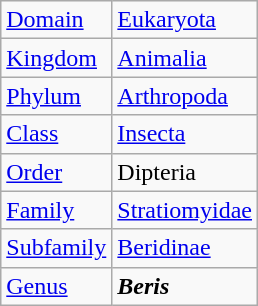<table class="wikitable mw-collapsible">
<tr>
<td><a href='#'>Domain</a></td>
<td><a href='#'>Eukaryota</a></td>
</tr>
<tr>
<td><a href='#'>Kingdom</a></td>
<td><a href='#'>Animalia</a></td>
</tr>
<tr>
<td><a href='#'>Phylum</a></td>
<td><a href='#'>Arthropoda</a></td>
</tr>
<tr>
<td><a href='#'>Class</a></td>
<td><a href='#'>Insecta</a></td>
</tr>
<tr>
<td><a href='#'>Order</a></td>
<td>Dipteria</td>
</tr>
<tr>
<td><a href='#'>Family</a></td>
<td><a href='#'>Stratiomyidae</a></td>
</tr>
<tr>
<td><a href='#'>Subfamily</a></td>
<td><a href='#'>Beridinae</a></td>
</tr>
<tr>
<td><a href='#'>Genus</a></td>
<td><strong><em>Beris</em></strong></td>
</tr>
</table>
